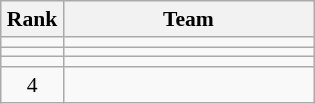<table class="wikitable" style="text-align: center; font-size:90% ">
<tr>
<th width=35>Rank</th>
<th width=160>Team</th>
</tr>
<tr>
<td></td>
<td align=left></td>
</tr>
<tr>
<td></td>
<td align=left></td>
</tr>
<tr>
<td></td>
<td align=left></td>
</tr>
<tr>
<td>4</td>
<td align=left></td>
</tr>
</table>
